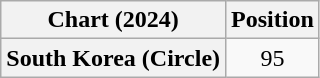<table class="wikitable plainrowheaders" style="text-align:center">
<tr>
<th scope="col">Chart (2024)</th>
<th scope="col">Position</th>
</tr>
<tr>
<th scope="row">South Korea (Circle)</th>
<td>95</td>
</tr>
</table>
